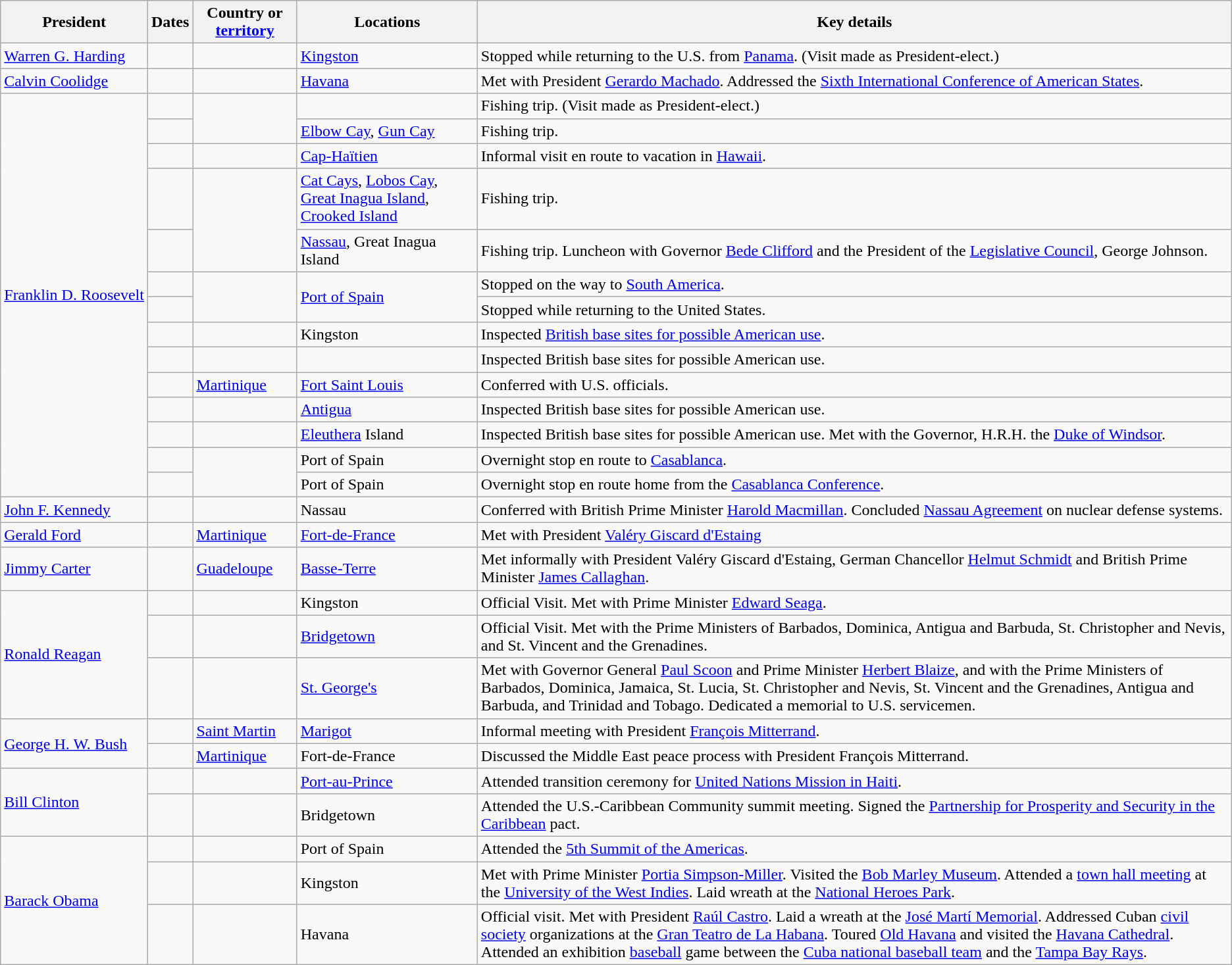<table class="wikitable sortable">
<tr>
<th>President</th>
<th>Dates</th>
<th>Country or <a href='#'>territory</a></th>
<th>Locations</th>
<th>Key details</th>
</tr>
<tr>
<td><a href='#'>Warren G. Harding</a></td>
<td></td>
<td></td>
<td><a href='#'>Kingston</a></td>
<td>Stopped while returning to the U.S. from <a href='#'>Panama</a>. (Visit made as President-elect.)</td>
</tr>
<tr>
<td><a href='#'>Calvin Coolidge</a></td>
<td></td>
<td></td>
<td><a href='#'>Havana</a></td>
<td>Met with President <a href='#'>Gerardo Machado</a>. Addressed the <a href='#'>Sixth International Conference of American States</a>.</td>
</tr>
<tr>
<td rowspan=14 nowrap><a href='#'>Franklin D. Roosevelt</a></td>
<td></td>
<td rowspan=2></td>
<td></td>
<td>Fishing trip. (Visit made as President-elect.)</td>
</tr>
<tr>
<td nowrap></td>
<td><a href='#'>Elbow Cay</a>, <a href='#'>Gun Cay</a></td>
<td>Fishing trip.</td>
</tr>
<tr>
<td></td>
<td></td>
<td><a href='#'>Cap-Haïtien</a></td>
<td>Informal visit en route to vacation in <a href='#'>Hawaii</a>.</td>
</tr>
<tr>
<td></td>
<td rowspan=2></td>
<td><a href='#'>Cat Cays</a>, <a href='#'>Lobos Cay</a>, <a href='#'>Great Inagua Island</a>, <a href='#'>Crooked Island</a></td>
<td>Fishing trip.</td>
</tr>
<tr>
<td></td>
<td><a href='#'>Nassau</a>, Great Inagua Island</td>
<td>Fishing trip. Luncheon with Governor <a href='#'>Bede Clifford</a> and the President of the <a href='#'>Legislative Council</a>, George Johnson.</td>
</tr>
<tr>
<td><br></td>
<td rowspan=2></td>
<td rowspan=2><a href='#'>Port of Spain</a></td>
<td>Stopped on the way to <a href='#'>South America</a>.</td>
</tr>
<tr>
<td></td>
<td>Stopped while returning to the United States.</td>
</tr>
<tr>
<td></td>
<td></td>
<td>Kingston</td>
<td>Inspected <a href='#'>British base sites for possible American use</a>.</td>
</tr>
<tr>
<td></td>
<td></td>
<td></td>
<td>Inspected British base sites for possible American use.</td>
</tr>
<tr>
<td></td>
<td> <a href='#'>Martinique</a></td>
<td><a href='#'>Fort Saint Louis</a></td>
<td>Conferred with U.S. officials.</td>
</tr>
<tr>
<td></td>
<td nowrap></td>
<td><a href='#'>Antigua</a></td>
<td>Inspected British base sites for possible American use.</td>
</tr>
<tr>
<td></td>
<td></td>
<td><a href='#'>Eleuthera</a> Island</td>
<td>Inspected British base sites for possible American use. Met with the Governor, H.R.H. the <a href='#'>Duke of Windsor</a>.</td>
</tr>
<tr>
<td></td>
<td rowspan=2></td>
<td>Port of Spain</td>
<td>Overnight stop en route to <a href='#'>Casablanca</a>.</td>
</tr>
<tr>
<td></td>
<td>Port of Spain</td>
<td>Overnight stop en route home from the <a href='#'>Casablanca Conference</a>.</td>
</tr>
<tr>
<td><a href='#'>John F. Kennedy</a></td>
<td></td>
<td></td>
<td>Nassau</td>
<td>Conferred with British Prime Minister <a href='#'>Harold Macmillan</a>. Concluded <a href='#'>Nassau Agreement</a> on nuclear defense systems.</td>
</tr>
<tr>
<td><a href='#'>Gerald Ford</a></td>
<td></td>
<td> <a href='#'>Martinique</a></td>
<td><a href='#'>Fort-de-France</a></td>
<td>Met with President <a href='#'>Valéry Giscard d'Estaing</a></td>
</tr>
<tr>
<td><a href='#'>Jimmy Carter</a></td>
<td></td>
<td> <a href='#'>Guadeloupe</a></td>
<td><a href='#'>Basse-Terre</a></td>
<td>Met informally with President Valéry Giscard d'Estaing, German Chancellor <a href='#'>Helmut Schmidt</a> and British Prime Minister <a href='#'>James Callaghan</a>.</td>
</tr>
<tr>
<td rowspan=3><a href='#'>Ronald Reagan</a></td>
<td></td>
<td></td>
<td>Kingston</td>
<td>Official Visit. Met with Prime Minister <a href='#'>Edward Seaga</a>.</td>
</tr>
<tr>
<td></td>
<td></td>
<td><a href='#'>Bridgetown</a></td>
<td>Official Visit. Met with the Prime Ministers of Barbados, Dominica, Antigua and Barbuda, St. Christopher and Nevis, and St. Vincent and the Grenadines.</td>
</tr>
<tr>
<td></td>
<td></td>
<td><a href='#'>St. George's</a></td>
<td>Met with Governor General <a href='#'>Paul Scoon</a> and Prime Minister <a href='#'>Herbert Blaize</a>, and with the Prime Ministers of Barbados, Dominica, Jamaica, St. Lucia, St. Christopher and Nevis, St. Vincent and the Grenadines, Antigua and Barbuda, and Trinidad and Tobago. Dedicated a memorial to U.S. servicemen.</td>
</tr>
<tr>
<td rowspan=2><a href='#'>George H. W. Bush</a></td>
<td></td>
<td> <a href='#'>Saint Martin</a></td>
<td><a href='#'>Marigot</a></td>
<td>Informal meeting with President <a href='#'>François Mitterrand</a>.</td>
</tr>
<tr>
<td></td>
<td> <a href='#'>Martinique</a></td>
<td>Fort-de-France</td>
<td>Discussed the Middle East peace process with President François Mitterrand.</td>
</tr>
<tr>
<td rowspan=2><a href='#'>Bill Clinton</a></td>
<td></td>
<td></td>
<td><a href='#'>Port-au-Prince</a></td>
<td>Attended transition ceremony for <a href='#'>United Nations Mission in Haiti</a>.</td>
</tr>
<tr>
<td></td>
<td></td>
<td>Bridgetown</td>
<td>Attended the U.S.-Caribbean Community summit meeting. Signed the <a href='#'>Partnership for Prosperity and Security in the Caribbean</a> pact.</td>
</tr>
<tr>
<td rowspan=3><a href='#'>Barack Obama</a></td>
<td></td>
<td></td>
<td>Port of Spain</td>
<td>Attended the <a href='#'>5th Summit of the Americas</a>.</td>
</tr>
<tr>
<td></td>
<td></td>
<td>Kingston</td>
<td>Met with Prime Minister <a href='#'>Portia Simpson-Miller</a>. Visited the <a href='#'>Bob Marley Museum</a>. Attended a <a href='#'>town hall meeting</a> at the <a href='#'>University of the West Indies</a>. Laid wreath at the <a href='#'>National Heroes Park</a>.</td>
</tr>
<tr>
<td></td>
<td></td>
<td>Havana</td>
<td>Official visit. Met with President <a href='#'>Raúl Castro</a>. Laid a wreath at the <a href='#'>José Martí Memorial</a>. Addressed Cuban <a href='#'>civil society</a> organizations at the <a href='#'>Gran Teatro de La Habana</a>. Toured <a href='#'>Old Havana</a> and visited the <a href='#'>Havana Cathedral</a>. Attended an exhibition <a href='#'>baseball</a> game between the <a href='#'>Cuba national baseball team</a> and the <a href='#'>Tampa Bay Rays</a>.</td>
</tr>
</table>
